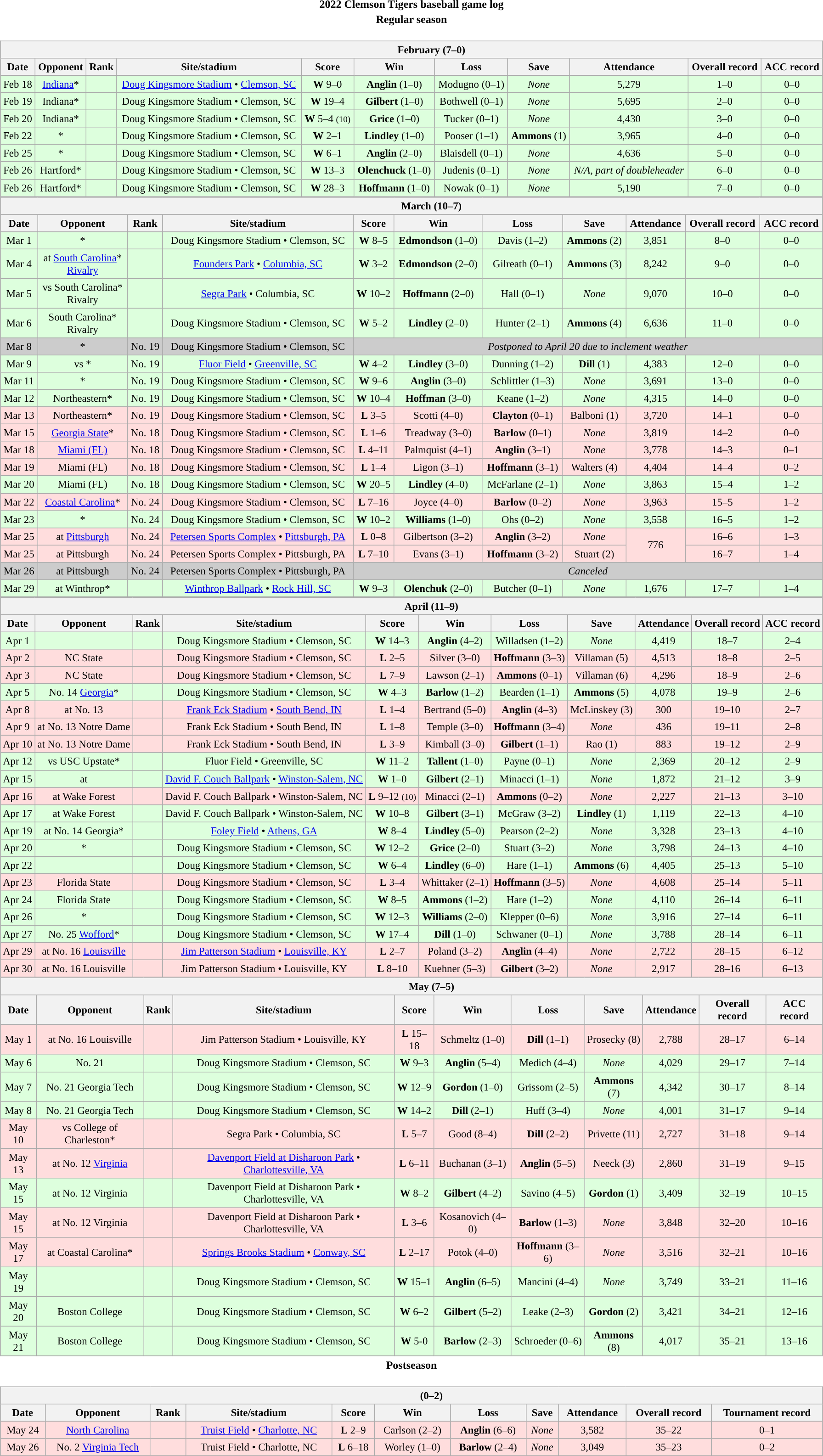<table class="toccolours" width=95% style="clear:both; margin:1.5em auto; text-align:center">
<tr>
<th colspan=2>2022 Clemson Tigers baseball game log</th>
</tr>
<tr>
<th colspan=2>Regular season</th>
</tr>
<tr valign="top">
<td><br><table class="wikitable collapsible collapsed" style="margin:auto; width:100%; text-align:center; font-size:95%">
<tr>
<th colspan=12 style="padding-left:4em;">February (7–0)</th>
</tr>
<tr>
<th>Date</th>
<th>Opponent</th>
<th>Rank</th>
<th>Site/stadium</th>
<th>Score</th>
<th>Win</th>
<th>Loss</th>
<th>Save</th>
<th>Attendance</th>
<th>Overall record</th>
<th>ACC record</th>
</tr>
<tr style="background:#ddffdd";>
<td>Feb 18</td>
<td><a href='#'>Indiana</a>*</td>
<td></td>
<td><a href='#'>Doug Kingsmore Stadium</a> • <a href='#'>Clemson, SC</a></td>
<td><strong>W</strong> 9–0</td>
<td><strong>Anglin</strong> (1–0)</td>
<td>Modugno (0–1)</td>
<td><em>None</em></td>
<td>5,279</td>
<td>1–0</td>
<td>0–0</td>
</tr>
<tr style="background:#ddffdd";>
<td>Feb 19</td>
<td>Indiana*</td>
<td></td>
<td>Doug Kingsmore Stadium • Clemson, SC</td>
<td><strong>W</strong> 19–4</td>
<td><strong>Gilbert</strong> (1–0)</td>
<td>Bothwell (0–1)</td>
<td><em>None</em></td>
<td>5,695</td>
<td>2–0</td>
<td>0–0</td>
</tr>
<tr style="background:#ddffdd";>
<td>Feb 20</td>
<td>Indiana*</td>
<td></td>
<td>Doug Kingsmore Stadium • Clemson, SC</td>
<td><strong>W</strong> 5–4 <small>(10)</small></td>
<td><strong>Grice</strong> (1–0)</td>
<td>Tucker (0–1)</td>
<td><em>None</em></td>
<td>4,430</td>
<td>3–0</td>
<td>0–0</td>
</tr>
<tr style="background:#ddffdd";>
<td>Feb 22</td>
<td>*</td>
<td></td>
<td>Doug Kingsmore Stadium • Clemson, SC</td>
<td><strong>W</strong> 2–1</td>
<td><strong>Lindley</strong> (1–0)</td>
<td>Pooser (1–1)</td>
<td><strong>Ammons</strong> (1)</td>
<td>3,965</td>
<td>4–0</td>
<td>0–0</td>
</tr>
<tr style="background:#ddffdd";>
<td>Feb 25</td>
<td>*</td>
<td></td>
<td>Doug Kingsmore Stadium • Clemson, SC</td>
<td><strong>W</strong> 6–1</td>
<td><strong>Anglin</strong> (2–0)</td>
<td>Blaisdell (0–1)</td>
<td><em>None</em></td>
<td>4,636</td>
<td>5–0</td>
<td>0–0</td>
</tr>
<tr style="background:#ddffdd";>
<td>Feb 26</td>
<td>Hartford*</td>
<td></td>
<td>Doug Kingsmore Stadium • Clemson, SC</td>
<td><strong>W</strong> 13–3</td>
<td><strong>Olenchuck</strong> (1–0)</td>
<td>Judenis (0–1)</td>
<td><em>None</em></td>
<td><em>N/A, part of doubleheader</em></td>
<td>6–0</td>
<td>0–0</td>
</tr>
<tr style="background:#ddffdd";>
<td>Feb 26</td>
<td>Hartford*</td>
<td></td>
<td>Doug Kingsmore Stadium • Clemson, SC</td>
<td><strong>W</strong> 28–3</td>
<td><strong>Hoffmann</strong> (1–0)</td>
<td>Nowak (0–1)</td>
<td><em>None</em></td>
<td>5,190</td>
<td>7–0</td>
<td>0–0</td>
</tr>
</table>
<table class="wikitable collapsible collapsed" style="margin:auto; width:100%; text-align:center; font-size:95%">
<tr>
<th colspan=12 style="padding-left:4em;">March (10–7)</th>
</tr>
<tr>
<th>Date</th>
<th>Opponent</th>
<th>Rank</th>
<th>Site/stadium</th>
<th>Score</th>
<th>Win</th>
<th>Loss</th>
<th>Save</th>
<th>Attendance</th>
<th>Overall record</th>
<th>ACC record</th>
</tr>
<tr style="background:#ddffdd";>
<td>Mar 1</td>
<td>*</td>
<td></td>
<td>Doug Kingsmore Stadium • Clemson, SC</td>
<td><strong>W</strong> 8–5</td>
<td><strong>Edmondson</strong> (1–0)</td>
<td>Davis (1–2)</td>
<td><strong>Ammons</strong> (2)</td>
<td>3,851</td>
<td>8–0</td>
<td>0–0</td>
</tr>
<tr style="background:#ddffdd";>
<td>Mar 4</td>
<td>at <a href='#'>South Carolina</a>*<br><a href='#'>Rivalry</a></td>
<td></td>
<td><a href='#'>Founders Park</a> • <a href='#'>Columbia, SC</a></td>
<td><strong>W</strong> 3–2</td>
<td><strong>Edmondson</strong> (2–0)</td>
<td>Gilreath (0–1)</td>
<td><strong>Ammons</strong> (3)</td>
<td>8,242</td>
<td>9–0</td>
<td>0–0</td>
</tr>
<tr |- style="background:#ddffdd";>
<td>Mar 5</td>
<td>vs South Carolina*<br>Rivalry</td>
<td></td>
<td><a href='#'>Segra Park</a> • Columbia, SC</td>
<td><strong>W</strong> 10–2</td>
<td><strong>Hoffmann</strong> (2–0)</td>
<td>Hall (0–1)</td>
<td><em>None</em></td>
<td>9,070</td>
<td>10–0</td>
<td>0–0</td>
</tr>
<tr style="background:#ddffdd";>
<td>Mar 6</td>
<td>South Carolina*<br>Rivalry</td>
<td></td>
<td>Doug Kingsmore Stadium • Clemson, SC</td>
<td><strong>W</strong> 5–2</td>
<td><strong>Lindley</strong> (2–0)</td>
<td>Hunter (2–1)</td>
<td><strong>Ammons</strong> (4)</td>
<td>6,636</td>
<td>11–0</td>
<td>0–0</td>
</tr>
<tr style="background:#cccccc">
<td>Mar 8</td>
<td>*</td>
<td>No. 19</td>
<td>Doug Kingsmore Stadium • Clemson, SC</td>
<td colspan=7><em>Postponed to April 20 due to inclement weather</em></td>
</tr>
<tr style="background:#ddffdd";>
<td>Mar 9</td>
<td>vs *</td>
<td>No. 19</td>
<td><a href='#'>Fluor Field</a> • <a href='#'>Greenville, SC</a></td>
<td><strong>W</strong> 4–2</td>
<td><strong>Lindley</strong> (3–0)</td>
<td>Dunning (1–2)</td>
<td><strong>Dill</strong> (1)</td>
<td>4,383</td>
<td>12–0</td>
<td>0–0</td>
</tr>
<tr style="background:#ddffdd";>
<td>Mar 11</td>
<td>*</td>
<td>No. 19</td>
<td>Doug Kingsmore Stadium • Clemson, SC</td>
<td><strong>W</strong> 9–6</td>
<td><strong>Anglin</strong> (3–0)</td>
<td>Schlittler (1–3)</td>
<td><em>None</em></td>
<td>3,691</td>
<td>13–0</td>
<td>0–0</td>
</tr>
<tr style="background:#ddffdd";>
<td>Mar 12</td>
<td>Northeastern*</td>
<td>No. 19</td>
<td>Doug Kingsmore Stadium • Clemson, SC</td>
<td><strong>W</strong> 10–4</td>
<td><strong>Hoffman</strong> (3–0)</td>
<td>Keane (1–2)</td>
<td><em>None</em></td>
<td>4,315</td>
<td>14–0</td>
<td>0–0</td>
</tr>
<tr style="background:#ffdddd">
<td>Mar 13</td>
<td>Northeastern*</td>
<td>No. 19</td>
<td>Doug Kingsmore Stadium • Clemson, SC</td>
<td><strong>L</strong> 3–5</td>
<td>Scotti (4–0)</td>
<td><strong>Clayton</strong> (0–1)</td>
<td>Balboni (1)</td>
<td>3,720</td>
<td>14–1</td>
<td>0–0</td>
</tr>
<tr style="background:#ffdddd">
<td>Mar 15</td>
<td><a href='#'>Georgia State</a>*</td>
<td>No. 18</td>
<td>Doug Kingsmore Stadium • Clemson, SC</td>
<td><strong>L</strong> 1–6</td>
<td>Treadway (3–0)</td>
<td><strong>Barlow</strong> (0–1)</td>
<td><em>None</em></td>
<td>3,819</td>
<td>14–2</td>
<td>0–0</td>
</tr>
<tr style="background:#ffdddd">
<td>Mar 18</td>
<td><a href='#'>Miami (FL)</a></td>
<td>No. 18</td>
<td>Doug Kingsmore Stadium • Clemson, SC</td>
<td><strong>L</strong> 4–11</td>
<td>Palmquist (4–1)</td>
<td><strong>Anglin</strong> (3–1)</td>
<td><em>None</em></td>
<td>3,778</td>
<td>14–3</td>
<td>0–1</td>
</tr>
<tr style="background:#ffdddd">
<td>Mar 19</td>
<td>Miami (FL)</td>
<td>No. 18</td>
<td>Doug Kingsmore Stadium • Clemson, SC</td>
<td><strong>L</strong> 1–4</td>
<td>Ligon (3–1)</td>
<td><strong>Hoffmann</strong> (3–1)</td>
<td>Walters (4)</td>
<td>4,404</td>
<td>14–4</td>
<td>0–2</td>
</tr>
<tr style="background:#ddffdd";>
<td>Mar 20</td>
<td>Miami (FL)</td>
<td>No. 18</td>
<td>Doug Kingsmore Stadium • Clemson, SC</td>
<td><strong>W</strong> 20–5</td>
<td><strong>Lindley</strong> (4–0)</td>
<td>McFarlane (2–1)</td>
<td><em>None</em></td>
<td>3,863</td>
<td>15–4</td>
<td>1–2</td>
</tr>
<tr style="background:#ffdddd">
<td>Mar 22</td>
<td><a href='#'>Coastal Carolina</a>*</td>
<td>No. 24</td>
<td>Doug Kingsmore Stadium • Clemson, SC</td>
<td><strong>L</strong> 7–16</td>
<td>Joyce (4–0)</td>
<td><strong>Barlow</strong> (0–2)</td>
<td><em>None</em></td>
<td>3,963</td>
<td>15–5</td>
<td>1–2</td>
</tr>
<tr style="background:#ddffdd";>
<td>Mar 23</td>
<td>*</td>
<td>No. 24</td>
<td>Doug Kingsmore Stadium • Clemson, SC</td>
<td><strong>W</strong> 10–2</td>
<td><strong>Williams</strong> (1–0)</td>
<td>Ohs (0–2)</td>
<td><em>None</em></td>
<td>3,558</td>
<td>16–5</td>
<td>1–2</td>
</tr>
<tr style="background:#ffdddd">
<td>Mar 25</td>
<td>at <a href='#'>Pittsburgh</a></td>
<td>No. 24</td>
<td><a href='#'>Petersen Sports Complex</a> • <a href='#'>Pittsburgh, PA</a></td>
<td><strong>L</strong> 0–8</td>
<td>Gilbertson (3–2)</td>
<td><strong>Anglin</strong> (3–2)</td>
<td><em>None</em></td>
<td rowspan=2>776</td>
<td>16–6</td>
<td>1–3</td>
</tr>
<tr style="background:#ffdddd">
<td>Mar 25</td>
<td>at Pittsburgh</td>
<td>No. 24</td>
<td>Petersen Sports Complex • Pittsburgh, PA</td>
<td><strong>L</strong> 7–10</td>
<td>Evans (3–1)</td>
<td><strong>Hoffmann</strong> (3–2)</td>
<td>Stuart (2)</td>
<td>16–7</td>
<td>1–4</td>
</tr>
<tr style="background:#cccccc">
<td>Mar 26</td>
<td>at Pittsburgh</td>
<td>No. 24</td>
<td>Petersen Sports Complex • Pittsburgh, PA</td>
<td colspan=7><em>Canceled</em></td>
</tr>
<tr style="background:#ddffdd";>
<td>Mar 29</td>
<td>at Winthrop*</td>
<td></td>
<td><a href='#'>Winthrop Ballpark</a> • <a href='#'>Rock Hill, SC</a></td>
<td><strong>W</strong> 9–3</td>
<td><strong>Olenchuk</strong> (2–0)</td>
<td>Butcher (0–1)</td>
<td><em>None</em></td>
<td>1,676</td>
<td>17–7</td>
<td>1–4</td>
</tr>
</table>
<table class="wikitable collapsible collapsed" style="margin:auto; width:100%; text-align:center; font-size:95%">
<tr>
<th colspan=12 style="padding-left:4em;">April (11–9)</th>
</tr>
<tr>
<th>Date</th>
<th>Opponent</th>
<th>Rank</th>
<th>Site/stadium</th>
<th>Score</th>
<th>Win</th>
<th>Loss</th>
<th>Save</th>
<th>Attendance</th>
<th>Overall record</th>
<th>ACC record</th>
</tr>
<tr style="background:#ddffdd";>
<td>Apr 1</td>
<td></td>
<td></td>
<td>Doug Kingsmore Stadium • Clemson, SC</td>
<td><strong>W</strong> 14–3</td>
<td><strong>Anglin</strong> (4–2)</td>
<td>Willadsen (1–2)</td>
<td><em>None</em></td>
<td>4,419</td>
<td>18–7</td>
<td>2–4</td>
</tr>
<tr style="background:#ffdddd">
<td>Apr 2</td>
<td>NC State</td>
<td></td>
<td>Doug Kingsmore Stadium • Clemson, SC</td>
<td><strong>L</strong> 2–5</td>
<td>Silver (3–0)</td>
<td><strong>Hoffmann</strong> (3–3)</td>
<td>Villaman (5)</td>
<td>4,513</td>
<td>18–8</td>
<td>2–5</td>
</tr>
<tr style="background:#ffdddd">
<td>Apr 3</td>
<td>NC State</td>
<td></td>
<td>Doug Kingsmore Stadium • Clemson, SC</td>
<td><strong>L</strong> 7–9</td>
<td>Lawson (2–1)</td>
<td><strong>Ammons</strong> (0–1)</td>
<td>Villaman (6)</td>
<td>4,296</td>
<td>18–9</td>
<td>2–6</td>
</tr>
<tr style="background:#ddffdd";>
<td>Apr 5</td>
<td>No. 14 <a href='#'>Georgia</a>*</td>
<td></td>
<td>Doug Kingsmore Stadium • Clemson, SC</td>
<td><strong>W</strong> 4–3</td>
<td><strong>Barlow</strong> (1–2)</td>
<td>Bearden (1–1)</td>
<td><strong>Ammons</strong> (5)</td>
<td>4,078</td>
<td>19–9</td>
<td>2–6</td>
</tr>
<tr style="background:#ffdddd">
<td>Apr 8</td>
<td>at No. 13 </td>
<td></td>
<td><a href='#'>Frank Eck Stadium</a> • <a href='#'>South Bend, IN</a></td>
<td><strong>L</strong> 1–4</td>
<td>Bertrand (5–0)</td>
<td><strong>Anglin</strong> (4–3)</td>
<td>McLinskey (3)</td>
<td>300</td>
<td>19–10</td>
<td>2–7</td>
</tr>
<tr style="background:#ffdddd">
<td>Apr 9</td>
<td>at No. 13 Notre Dame</td>
<td></td>
<td>Frank Eck Stadium • South Bend, IN</td>
<td><strong>L</strong> 1–8</td>
<td>Temple (3–0)</td>
<td><strong>Hoffmann</strong> (3–4)</td>
<td><em>None</em></td>
<td>436</td>
<td>19–11</td>
<td>2–8</td>
</tr>
<tr style="background:#ffdddd">
<td>Apr 10</td>
<td>at No. 13 Notre Dame</td>
<td></td>
<td>Frank Eck Stadium • South Bend, IN</td>
<td><strong>L</strong> 3–9</td>
<td>Kimball (3–0)</td>
<td><strong>Gilbert</strong> (1–1)</td>
<td>Rao (1)</td>
<td>883</td>
<td>19–12</td>
<td>2–9</td>
</tr>
<tr style="background:#ddffdd";>
<td>Apr 12</td>
<td>vs USC Upstate*</td>
<td></td>
<td>Fluor Field • Greenville, SC</td>
<td><strong>W</strong> 11–2</td>
<td><strong>Tallent</strong> (1–0)</td>
<td>Payne (0–1)</td>
<td><em>None</em></td>
<td>2,369</td>
<td>20–12</td>
<td>2–9</td>
</tr>
<tr style="background:#ddffdd";>
<td>Apr 15</td>
<td>at </td>
<td></td>
<td><a href='#'>David F. Couch Ballpark</a> • <a href='#'>Winston-Salem, NC</a></td>
<td><strong>W</strong> 1–0</td>
<td><strong>Gilbert</strong> (2–1)</td>
<td>Minacci (1–1)</td>
<td><em>None</em></td>
<td>1,872</td>
<td>21–12</td>
<td>3–9</td>
</tr>
<tr style="background:#ffdddd">
<td>Apr 16</td>
<td>at Wake Forest</td>
<td></td>
<td>David F. Couch Ballpark • Winston-Salem, NC</td>
<td><strong>L</strong> 9–12 <small>(10)</small></td>
<td>Minacci (2–1)</td>
<td><strong>Ammons</strong> (0–2)</td>
<td><em>None</em></td>
<td>2,227</td>
<td>21–13</td>
<td>3–10</td>
</tr>
<tr style="background:#ddffdd";>
<td>Apr 17</td>
<td>at Wake Forest</td>
<td></td>
<td>David F. Couch Ballpark • Winston-Salem, NC</td>
<td><strong>W</strong> 10–8</td>
<td><strong>Gilbert</strong> (3–1)</td>
<td>McGraw (3–2)</td>
<td><strong>Lindley</strong> (1)</td>
<td>1,119</td>
<td>22–13</td>
<td>4–10</td>
</tr>
<tr style="background:#ddffdd";>
<td>Apr 19</td>
<td>at No. 14 Georgia*</td>
<td></td>
<td><a href='#'>Foley Field</a> • <a href='#'>Athens, GA</a></td>
<td><strong>W</strong> 8–4</td>
<td><strong>Lindley</strong> (5–0)</td>
<td>Pearson (2–2)</td>
<td><em>None</em></td>
<td>3,328</td>
<td>23–13</td>
<td>4–10</td>
</tr>
<tr style="background:#ddffdd";>
<td>Apr 20</td>
<td>*</td>
<td></td>
<td>Doug Kingsmore Stadium • Clemson, SC</td>
<td><strong>W</strong> 12–2</td>
<td><strong>Grice</strong> (2–0)</td>
<td>Stuart (3–2)</td>
<td><em>None</em></td>
<td>3,798</td>
<td>24–13</td>
<td>4–10</td>
</tr>
<tr style="background:#ddffdd";>
<td>Apr 22</td>
<td></td>
<td></td>
<td>Doug Kingsmore Stadium • Clemson, SC</td>
<td><strong>W</strong> 6–4</td>
<td><strong>Lindley</strong> (6–0)</td>
<td>Hare (1–1)</td>
<td><strong>Ammons</strong> (6)</td>
<td>4,405</td>
<td>25–13</td>
<td>5–10</td>
</tr>
<tr style="background:#ffdddd">
<td>Apr 23</td>
<td>Florida State</td>
<td></td>
<td>Doug Kingsmore Stadium • Clemson, SC</td>
<td><strong>L</strong> 3–4</td>
<td>Whittaker (2–1)</td>
<td><strong>Hoffmann</strong> (3–5)</td>
<td><em>None</em></td>
<td>4,608</td>
<td>25–14</td>
<td>5–11</td>
</tr>
<tr style="background:#ddffdd";>
<td>Apr 24</td>
<td>Florida State</td>
<td></td>
<td>Doug Kingsmore Stadium • Clemson, SC</td>
<td><strong>W</strong> 8–5</td>
<td><strong>Ammons</strong> (1–2)</td>
<td>Hare (1–2)</td>
<td><em>None</em></td>
<td>4,110</td>
<td>26–14</td>
<td>6–11</td>
</tr>
<tr style="background:#ddffdd";>
<td>Apr 26</td>
<td>*</td>
<td></td>
<td>Doug Kingsmore Stadium • Clemson, SC</td>
<td><strong>W</strong> 12–3</td>
<td><strong>Williams</strong> (2–0)</td>
<td>Klepper (0–6)</td>
<td><em>None</em></td>
<td>3,916</td>
<td>27–14</td>
<td>6–11</td>
</tr>
<tr style="background:#ddffdd";>
<td>Apr 27</td>
<td>No. 25 <a href='#'>Wofford</a>*</td>
<td></td>
<td>Doug Kingsmore Stadium • Clemson, SC</td>
<td><strong>W</strong> 17–4</td>
<td><strong>Dill</strong> (1–0)</td>
<td>Schwaner (0–1)</td>
<td><em>None</em></td>
<td>3,788</td>
<td>28–14</td>
<td>6–11</td>
</tr>
<tr style="background:#ffdddd">
<td>Apr 29</td>
<td>at No. 16 <a href='#'>Louisville</a></td>
<td></td>
<td><a href='#'>Jim Patterson Stadium</a> • <a href='#'>Louisville, KY</a></td>
<td><strong>L</strong> 2–7</td>
<td>Poland (3–2)</td>
<td><strong>Anglin</strong> (4–4)</td>
<td><em>None</em></td>
<td>2,722</td>
<td>28–15</td>
<td>6–12</td>
</tr>
<tr style="background:#ffdddd">
<td>Apr 30</td>
<td>at No. 16 Louisville</td>
<td></td>
<td>Jim Patterson Stadium • Louisville, KY</td>
<td><strong>L</strong> 8–10</td>
<td>Kuehner (5–3)</td>
<td><strong>Gilbert</strong> (3–2)</td>
<td><em>None</em></td>
<td>2,917</td>
<td>28–16</td>
<td>6–13</td>
</tr>
</table>
<table class="wikitable collapsible collapsed" style="margin:auto; width:100%; text-align:center; font-size:95%">
<tr>
<th colspan=12 style="padding-left:4em;">May (7–5)</th>
</tr>
<tr>
<th>Date</th>
<th>Opponent</th>
<th>Rank</th>
<th>Site/stadium</th>
<th>Score</th>
<th>Win</th>
<th>Loss</th>
<th>Save</th>
<th>Attendance</th>
<th>Overall record</th>
<th>ACC record</th>
</tr>
<tr style="background:#ffdddd">
<td>May 1</td>
<td>at No. 16 Louisville</td>
<td></td>
<td>Jim Patterson Stadium • Louisville, KY</td>
<td><strong>L</strong> 15–18</td>
<td>Schmeltz (1–0)</td>
<td><strong>Dill</strong> (1–1)</td>
<td>Prosecky (8)</td>
<td>2,788</td>
<td>28–17</td>
<td>6–14</td>
</tr>
<tr style="background:#ddffdd";>
<td>May 6</td>
<td>No. 21 </td>
<td></td>
<td>Doug Kingsmore Stadium • Clemson, SC</td>
<td><strong>W</strong> 9–3</td>
<td><strong>Anglin</strong> (5–4)</td>
<td>Medich (4–4)</td>
<td><em>None</em></td>
<td>4,029</td>
<td>29–17</td>
<td>7–14</td>
</tr>
<tr style="background:#ddffdd";>
<td>May 7</td>
<td>No. 21 Georgia Tech</td>
<td></td>
<td>Doug Kingsmore Stadium • Clemson, SC</td>
<td><strong>W</strong> 12–9</td>
<td><strong>Gordon</strong> (1–0)</td>
<td>Grissom (2–5)</td>
<td><strong>Ammons</strong> (7)</td>
<td>4,342</td>
<td>30–17</td>
<td>8–14</td>
</tr>
<tr style="background:#ddffdd";>
<td>May 8</td>
<td>No. 21 Georgia Tech</td>
<td></td>
<td>Doug Kingsmore Stadium • Clemson, SC</td>
<td><strong>W</strong> 14–2</td>
<td><strong>Dill</strong> (2–1)</td>
<td>Huff (3–4)</td>
<td><em>None</em></td>
<td>4,001</td>
<td>31–17</td>
<td>9–14</td>
</tr>
<tr style="background:#ffdddd">
<td>May 10</td>
<td>vs College of Charleston*</td>
<td></td>
<td>Segra Park • Columbia, SC</td>
<td><strong>L</strong> 5–7</td>
<td>Good (8–4)</td>
<td><strong>Dill</strong> (2–2)</td>
<td>Privette (11)</td>
<td>2,727</td>
<td>31–18</td>
<td>9–14</td>
</tr>
<tr style="background:#ffdddd">
<td>May 13</td>
<td>at No. 12 <a href='#'>Virginia</a></td>
<td></td>
<td><a href='#'>Davenport Field at Disharoon Park</a> • <a href='#'>Charlottesville, VA</a></td>
<td><strong>L</strong> 6–11</td>
<td>Buchanan (3–1)</td>
<td><strong>Anglin</strong> (5–5)</td>
<td>Neeck (3)</td>
<td>2,860</td>
<td>31–19</td>
<td>9–15</td>
</tr>
<tr style="background:#ddffdd";>
<td>May 15</td>
<td>at No. 12 Virginia</td>
<td></td>
<td>Davenport Field at Disharoon Park • Charlottesville, VA</td>
<td><strong>W</strong> 8–2</td>
<td><strong>Gilbert</strong> (4–2)</td>
<td>Savino (4–5)</td>
<td><strong>Gordon</strong> (1)</td>
<td>3,409</td>
<td>32–19</td>
<td>10–15</td>
</tr>
<tr style="background:#ffdddd">
<td>May 15</td>
<td>at No. 12 Virginia</td>
<td></td>
<td>Davenport Field at Disharoon Park • Charlottesville, VA</td>
<td><strong>L</strong> 3–6</td>
<td>Kosanovich (4–0)</td>
<td><strong>Barlow</strong> (1–3)</td>
<td><em>None</em></td>
<td>3,848</td>
<td>32–20</td>
<td>10–16</td>
</tr>
<tr style="background:#ffdddd">
<td>May 17</td>
<td>at Coastal Carolina*</td>
<td></td>
<td><a href='#'>Springs Brooks Stadium</a> • <a href='#'>Conway, SC</a></td>
<td><strong>L</strong> 2–17</td>
<td>Potok (4–0)</td>
<td><strong>Hoffmann</strong> (3–6)</td>
<td><em>None</em></td>
<td>3,516</td>
<td>32–21</td>
<td>10–16</td>
</tr>
<tr style="background:#ddffdd";>
<td>May 19</td>
<td></td>
<td></td>
<td>Doug Kingsmore Stadium • Clemson, SC</td>
<td><strong>W</strong> 15–1</td>
<td><strong>Anglin</strong> (6–5)</td>
<td>Mancini (4–4)</td>
<td><em>None</em></td>
<td>3,749</td>
<td>33–21</td>
<td>11–16</td>
</tr>
<tr style="background:#ddffdd";>
<td>May 20</td>
<td>Boston College</td>
<td></td>
<td>Doug Kingsmore Stadium • Clemson, SC</td>
<td><strong>W</strong> 6–2</td>
<td><strong>Gilbert</strong> (5–2)</td>
<td>Leake (2–3)</td>
<td><strong>Gordon</strong> (2)</td>
<td>3,421</td>
<td>34–21</td>
<td>12–16</td>
</tr>
<tr style="background:#ddffdd">
<td>May 21</td>
<td>Boston College</td>
<td></td>
<td>Doug Kingsmore Stadium • Clemson, SC</td>
<td><strong>W</strong> 5-0</td>
<td><strong>Barlow</strong> (2–3)</td>
<td>Schroeder (0–6)</td>
<td><strong>Ammons</strong> (8)</td>
<td>4,017</td>
<td>35–21</td>
<td>13–16</td>
</tr>
</table>
</td>
</tr>
<tr>
<th colspan=2>Postseason</th>
</tr>
<tr>
<td><br><table class="wikitable collapsible collapsed" style="margin:auto; width:100%; text-align:center; font-size:95%">
<tr>
<th colspan=12 style="padding-left:4em;"><a href='#'></a> (0–2)</th>
</tr>
<tr>
<th>Date</th>
<th>Opponent</th>
<th>Rank</th>
<th>Site/stadium</th>
<th>Score</th>
<th>Win</th>
<th>Loss</th>
<th>Save</th>
<th>Attendance</th>
<th>Overall record</th>
<th>Tournament record</th>
</tr>
<tr style="background:#ffdddd">
<td>May 24</td>
<td><a href='#'>North Carolina</a></td>
<td></td>
<td><a href='#'>Truist Field</a> • <a href='#'>Charlotte, NC</a></td>
<td><strong>L</strong> 2–9</td>
<td>Carlson (2–2)</td>
<td><strong>Anglin</strong> (6–6)</td>
<td><em>None</em></td>
<td>3,582</td>
<td>35–22</td>
<td>0–1</td>
</tr>
<tr style="background:#ffdddd">
<td>May 26</td>
<td>No. 2 <a href='#'>Virginia Tech</a></td>
<td></td>
<td>Truist Field • Charlotte, NC</td>
<td><strong>L</strong> 6–18</td>
<td>Worley (1–0)</td>
<td><strong>Barlow</strong> (2–4)</td>
<td><em>None</em></td>
<td>3,049</td>
<td>35–23</td>
<td>0–2</td>
</tr>
</table>
</td>
</tr>
</table>
